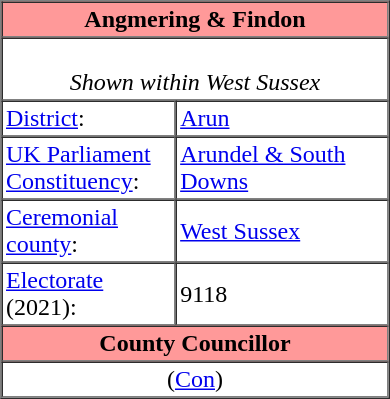<table class="vcard" border=1 cellpadding=2 cellspacing=0 align=right width=260 style=margin-left:0.5em;>
<tr>
<th class="fn org" colspan=2 align=center bgcolor="#ff9999"><strong>Angmering & Findon</strong></th>
</tr>
<tr>
<td colspan=2 align=center><br><em>Shown within West Sussex</em></td>
</tr>
<tr class="note">
<td width="45%"><a href='#'>District</a>:</td>
<td><a href='#'>Arun</a></td>
</tr>
<tr class="note">
<td><a href='#'>UK Parliament Constituency</a>:</td>
<td><a href='#'>Arundel & South Downs</a></td>
</tr>
<tr class="note">
<td><a href='#'>Ceremonial county</a>:</td>
<td><a href='#'>West Sussex</a></td>
</tr>
<tr class="note">
<td><a href='#'>Electorate</a> (2021):</td>
<td>9118</td>
</tr>
<tr>
<th colspan=2 align=center bgcolor="#ff9999">County Councillor</th>
</tr>
<tr>
<td colspan=2 align=center> (<a href='#'>Con</a>)</td>
</tr>
</table>
